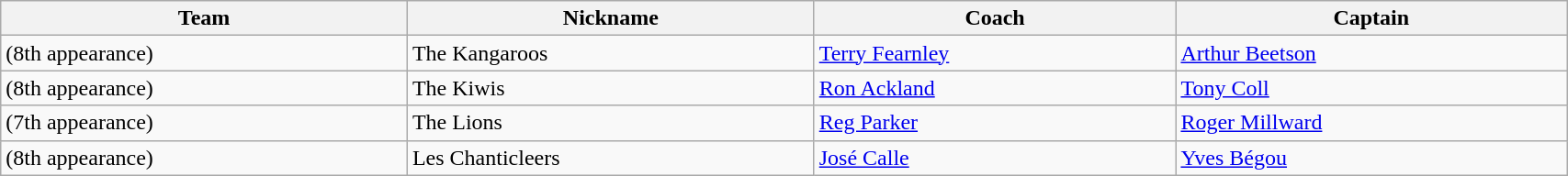<table class="wikitable sortable" style="width:90%;">
<tr>
<th>Team</th>
<th>Nickname</th>
<th>Coach</th>
<th>Captain</th>
</tr>
<tr>
<td> (8th appearance)</td>
<td>The Kangaroos</td>
<td><a href='#'>Terry Fearnley</a></td>
<td><a href='#'>Arthur Beetson</a></td>
</tr>
<tr>
<td> (8th appearance)</td>
<td>The Kiwis</td>
<td><a href='#'>Ron Ackland</a></td>
<td><a href='#'>Tony Coll</a></td>
</tr>
<tr>
<td> (7th appearance)</td>
<td>The Lions</td>
<td><a href='#'>Reg Parker</a></td>
<td><a href='#'>Roger Millward</a></td>
</tr>
<tr>
<td> (8th appearance)</td>
<td>Les Chanticleers</td>
<td><a href='#'>José Calle</a></td>
<td><a href='#'>Yves Bégou</a></td>
</tr>
</table>
